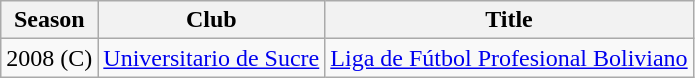<table class="wikitable">
<tr>
<th>Season</th>
<th>Club</th>
<th>Title</th>
</tr>
<tr>
<td>2008 (C)</td>
<td><a href='#'>Universitario de Sucre</a></td>
<td><a href='#'>Liga de Fútbol Profesional Boliviano</a></td>
</tr>
</table>
